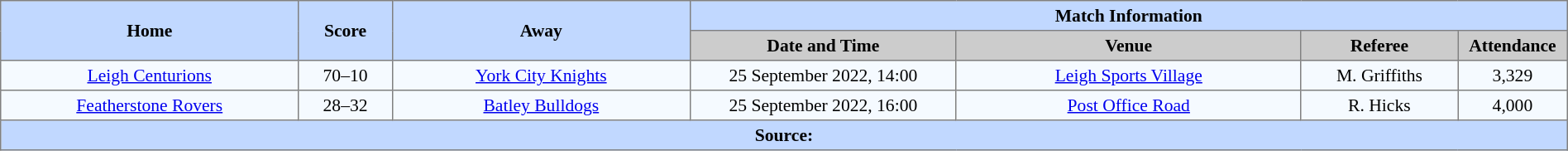<table border=1 style="border-collapse:collapse; font-size:90%; text-align:center;" cellpadding=3 cellspacing=0 width=100%>
<tr style="background:#C1D8ff;">
<th scope="col" rowspan=2 width=19%>Home</th>
<th scope="col" rowspan=2 width=6%>Score</th>
<th scope="col" rowspan=2 width=19%>Away</th>
<th colspan=4>Match Information</th>
</tr>
<tr style="background:#CCCCCC;">
<th scope="col" width=17%>Date and Time</th>
<th scope="col" width=22%>Venue</th>
<th scope="col" width=10%>Referee</th>
<th scope="col" width=7%>Attendance</th>
</tr>
<tr style="background:#F5FAFF;">
<td> <a href='#'>Leigh Centurions</a></td>
<td>70–10</td>
<td> <a href='#'>York City Knights</a></td>
<td>25 September 2022, 14:00</td>
<td><a href='#'>Leigh Sports Village</a></td>
<td>M. Griffiths</td>
<td>3,329</td>
</tr>
<tr style="background:#F5FAFF;">
<td> <a href='#'>Featherstone Rovers</a></td>
<td>28–32</td>
<td> <a href='#'>Batley Bulldogs</a></td>
<td>25 September 2022, 16:00</td>
<td><a href='#'>Post Office Road</a></td>
<td>R. Hicks</td>
<td>4,000</td>
</tr>
<tr style="background:#c1d8ff;">
<th colspan=7>Source:</th>
</tr>
</table>
